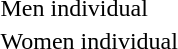<table>
<tr>
<td>Men individual<br></td>
<td></td>
<td></td>
<td></td>
</tr>
<tr>
<td>Women individual<br></td>
<td></td>
<td></td>
<td></td>
</tr>
</table>
